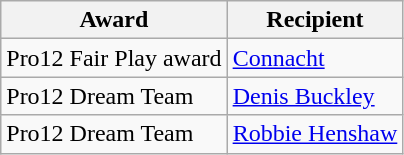<table class="wikitable">
<tr>
<th>Award</th>
<th>Recipient</th>
</tr>
<tr>
<td>Pro12 Fair Play award</td>
<td><a href='#'>Connacht</a></td>
</tr>
<tr>
<td>Pro12 Dream Team</td>
<td><a href='#'>Denis Buckley</a></td>
</tr>
<tr>
<td>Pro12 Dream Team</td>
<td><a href='#'>Robbie Henshaw</a></td>
</tr>
</table>
